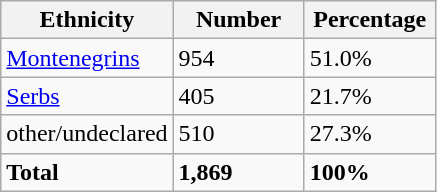<table class="wikitable">
<tr>
<th width="100px">Ethnicity</th>
<th width="80px">Number</th>
<th width="80px">Percentage</th>
</tr>
<tr>
<td><a href='#'>Montenegrins</a></td>
<td>954</td>
<td>51.0%</td>
</tr>
<tr>
<td><a href='#'>Serbs</a></td>
<td>405</td>
<td>21.7%</td>
</tr>
<tr>
<td>other/undeclared</td>
<td>510</td>
<td>27.3%</td>
</tr>
<tr>
<td><strong>Total</strong></td>
<td><strong>1,869</strong></td>
<td><strong>100%</strong></td>
</tr>
</table>
